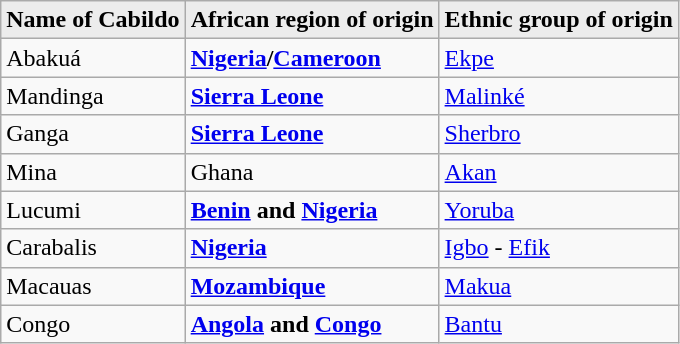<table class="wikitable">
<tr bgcolor="#ececec">
<td><strong>Name of Cabildo</strong></td>
<td><strong>African region of origin </strong></td>
<td><strong>Ethnic group of origin</strong></td>
</tr>
<tr>
<td>Abakuá</td>
<td><strong><a href='#'>Nigeria</a>/<a href='#'>Cameroon</a></strong></td>
<td><a href='#'>Ekpe</a></td>
</tr>
<tr>
<td>Mandinga</td>
<td><strong><a href='#'>Sierra Leone</a></strong></td>
<td><a href='#'>Malinké</a></td>
</tr>
<tr>
<td>Ganga</td>
<td><strong><a href='#'>Sierra Leone</a></strong></td>
<td><a href='#'>Sherbro</a></td>
</tr>
<tr>
<td>Mina</td>
<td>Ghana</td>
<td><a href='#'>Akan</a></td>
</tr>
<tr>
<td>Lucumi</td>
<td><strong><a href='#'>Benin</a> and <a href='#'>Nigeria</a></strong></td>
<td><a href='#'>Yoruba</a></td>
</tr>
<tr>
<td>Carabalis</td>
<td><strong><a href='#'>Nigeria</a></strong></td>
<td><a href='#'>Igbo</a> - <a href='#'>Efik</a></td>
</tr>
<tr>
<td>Macauas</td>
<td><strong><a href='#'>Mozambique</a></strong></td>
<td><a href='#'>Makua</a></td>
</tr>
<tr>
<td>Congo</td>
<td><strong><a href='#'>Angola</a></strong> <strong>and</strong> <a href='#'><strong>Congo</strong></a></td>
<td><a href='#'>Bantu</a></td>
</tr>
</table>
